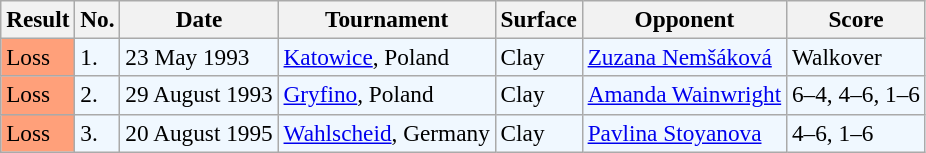<table class="sortable wikitable" style=font-size:97%>
<tr>
<th>Result</th>
<th>No.</th>
<th>Date</th>
<th>Tournament</th>
<th>Surface</th>
<th>Opponent</th>
<th>Score</th>
</tr>
<tr style="background:#f0f8ff;">
<td style="background:#ffa07a;">Loss</td>
<td>1.</td>
<td>23 May 1993</td>
<td><a href='#'>Katowice</a>, Poland</td>
<td>Clay</td>
<td> <a href='#'>Zuzana Nemšáková</a></td>
<td>Walkover</td>
</tr>
<tr style="background:#f0f8ff;">
<td style="background:#ffa07a;">Loss</td>
<td>2.</td>
<td>29 August 1993</td>
<td><a href='#'>Gryfino</a>, Poland</td>
<td>Clay</td>
<td> <a href='#'>Amanda Wainwright</a></td>
<td>6–4, 4–6, 1–6</td>
</tr>
<tr bgcolor="#f0f8ff">
<td style="background:#ffa07a;">Loss</td>
<td>3.</td>
<td>20 August 1995</td>
<td><a href='#'>Wahlscheid</a>, Germany</td>
<td>Clay</td>
<td> <a href='#'>Pavlina Stoyanova</a></td>
<td>4–6, 1–6</td>
</tr>
</table>
